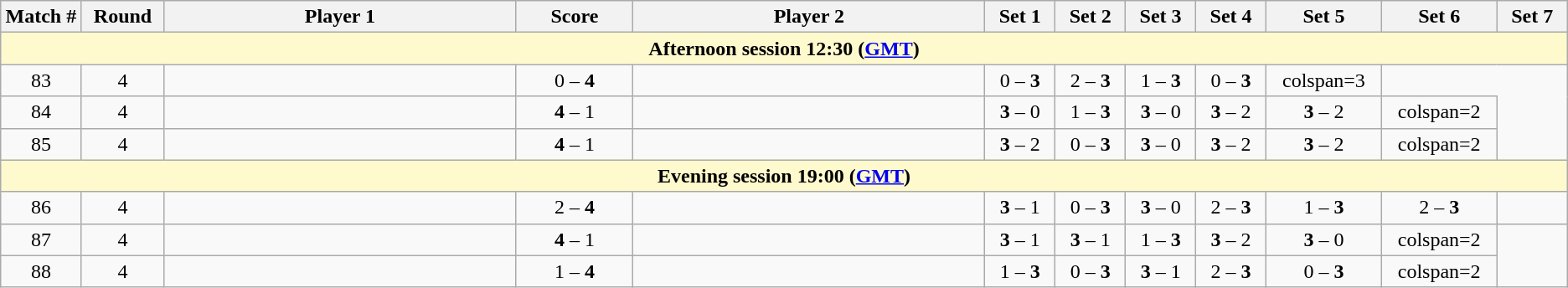<table class="wikitable">
<tr>
<th width="2%">Match #</th>
<th width="2%">Round</th>
<th width="15%">Player 1</th>
<th width="5%">Score</th>
<th width="15%">Player 2</th>
<th width="3%">Set 1</th>
<th width="3%">Set 2</th>
<th width="3%">Set 3</th>
<th width="3%">Set 4</th>
<th width="3%">Set 5</th>
<th width="3%">Set 6</th>
<th width="3%">Set 7</th>
</tr>
<tr>
<td colspan="12" style="text-align:center; background-color:#FFFACD"><strong>Afternoon session 12:30 (<a href='#'>GMT</a>)</strong></td>
</tr>
<tr style=text-align:center;">
<td>83</td>
<td>4</td>
<td></td>
<td>0 – <strong>4</strong></td>
<td></td>
<td>0 – <strong>3</strong></td>
<td>2 – <strong>3</strong></td>
<td>1 – <strong>3</strong></td>
<td>0 – <strong>3</strong></td>
<td>colspan=3</td>
</tr>
<tr style=text-align:center;">
<td>84</td>
<td>4</td>
<td></td>
<td><strong>4</strong> – 1</td>
<td></td>
<td><strong>3</strong> – 0</td>
<td>1 – <strong>3</strong></td>
<td><strong>3</strong> – 0</td>
<td><strong>3</strong> – 2</td>
<td><strong>3</strong> – 2</td>
<td>colspan=2</td>
</tr>
<tr style=text-align:center;">
<td>85</td>
<td>4</td>
<td></td>
<td><strong>4</strong> – 1</td>
<td></td>
<td><strong>3</strong> – 2</td>
<td>0 – <strong>3</strong></td>
<td><strong>3</strong> – 0</td>
<td><strong>3</strong> – 2</td>
<td><strong>3</strong> – 2</td>
<td>colspan=2</td>
</tr>
<tr>
<td colspan="12" style="text-align:center; background-color:#FFFACD"><strong>Evening session 19:00 (<a href='#'>GMT</a>)</strong></td>
</tr>
<tr style=text-align:center;">
<td>86</td>
<td>4</td>
<td></td>
<td>2 – <strong>4</strong></td>
<td></td>
<td><strong>3</strong> – 1</td>
<td>0 – <strong>3</strong></td>
<td><strong>3</strong> – 0</td>
<td>2 – <strong>3</strong></td>
<td>1 – <strong>3</strong></td>
<td>2 – <strong>3</strong></td>
<td></td>
</tr>
<tr style=text-align:center;">
<td>87</td>
<td>4</td>
<td></td>
<td><strong>4</strong> – 1</td>
<td></td>
<td><strong>3</strong> – 1</td>
<td><strong>3</strong> – 1</td>
<td>1 – <strong>3</strong></td>
<td><strong>3</strong> – 2</td>
<td><strong>3</strong> – 0</td>
<td>colspan=2</td>
</tr>
<tr style=text-align:center;">
<td>88</td>
<td>4</td>
<td></td>
<td>1 – <strong>4</strong></td>
<td></td>
<td>1 – <strong>3</strong></td>
<td>0 – <strong>3</strong></td>
<td><strong>3</strong> – 1</td>
<td>2 – <strong>3</strong></td>
<td>0 – <strong>3</strong></td>
<td>colspan=2</td>
</tr>
</table>
